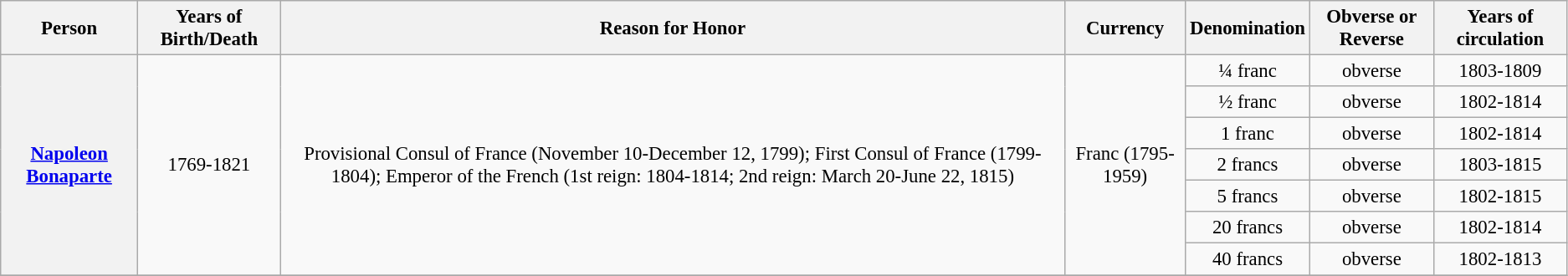<table class="wikitable" style="font-size:95%; text-align:center;">
<tr>
<th>Person</th>
<th>Years of Birth/Death</th>
<th>Reason for Honor</th>
<th>Currency</th>
<th>Denomination</th>
<th>Obverse or Reverse</th>
<th>Years of circulation</th>
</tr>
<tr>
<th rowspan="7"><a href='#'>Napoleon Bonaparte</a></th>
<td rowspan="7">1769-1821</td>
<td rowspan="7">Provisional Consul of France (November 10-December 12, 1799); First Consul of France (1799-1804); Emperor of the French (1st reign: 1804-1814; 2nd reign: March 20-June 22, 1815)</td>
<td rowspan="7">Franc (1795-1959)</td>
<td>¼ franc</td>
<td>obverse</td>
<td>1803-1809</td>
</tr>
<tr>
<td>½ franc</td>
<td>obverse</td>
<td>1802-1814</td>
</tr>
<tr>
<td>1 franc</td>
<td>obverse</td>
<td>1802-1814</td>
</tr>
<tr>
<td>2 francs</td>
<td>obverse</td>
<td>1803-1815</td>
</tr>
<tr>
<td>5 francs</td>
<td>obverse</td>
<td>1802-1815</td>
</tr>
<tr>
<td>20 francs</td>
<td>obverse</td>
<td>1802-1814</td>
</tr>
<tr>
<td>40 francs</td>
<td>obverse</td>
<td>1802-1813</td>
</tr>
<tr>
</tr>
</table>
